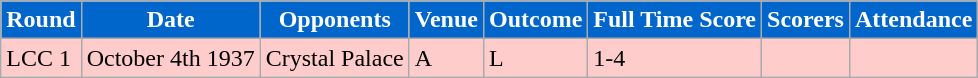<table class="wikitable">
<tr>
<th ! style="background:#0066CC; color:#FFFFFF; text-align:center;">Round</th>
<th ! style="background:#0066CC; color:#FFFFFF; text-align:center;">Date</th>
<th ! style="background:#0066CC; color:#FFFFFF; text-align:center;">Opponents</th>
<th ! style="background:#0066CC; color:#FFFFFF; text-align:center;">Venue</th>
<th ! style="background:#0066CC; color:#FFFFFF; text-align:center;">Outcome</th>
<th ! style="background:#0066CC; color:#FFFFFF; text-align:center;">Full Time Score</th>
<th ! style="background:#0066CC; color:#FFFFFF; text-align:center;">Scorers</th>
<th ! style="background:#0066CC; color:#FFFFFF; text-align:center;">Attendance</th>
</tr>
<tr bgcolor="#FFCCCC">
<td>LCC 1</td>
<td>October 4th 1937</td>
<td>Crystal Palace</td>
<td>A</td>
<td>L</td>
<td>1-4</td>
<td></td>
<td></td>
</tr>
</table>
